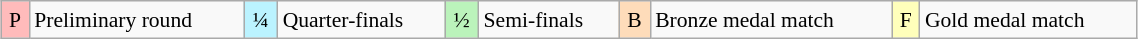<table class="wikitable" style="margin:0.5em auto; font-size:90%; line-height:1.25em;" width=60%;>
<tr>
<td bgcolor="#FFBBBB" align=center>P</td>
<td>Preliminary round</td>
<td bgcolor="#BBF3FF" align=center>¼</td>
<td>Quarter-finals</td>
<td bgcolor="#BBF3BB" align=center>½</td>
<td>Semi-finals</td>
<td bgcolor="#FEDCBA" align=center>B</td>
<td>Bronze medal match</td>
<td bgcolor="#FFFFBB" align=center>F</td>
<td>Gold medal match</td>
</tr>
</table>
